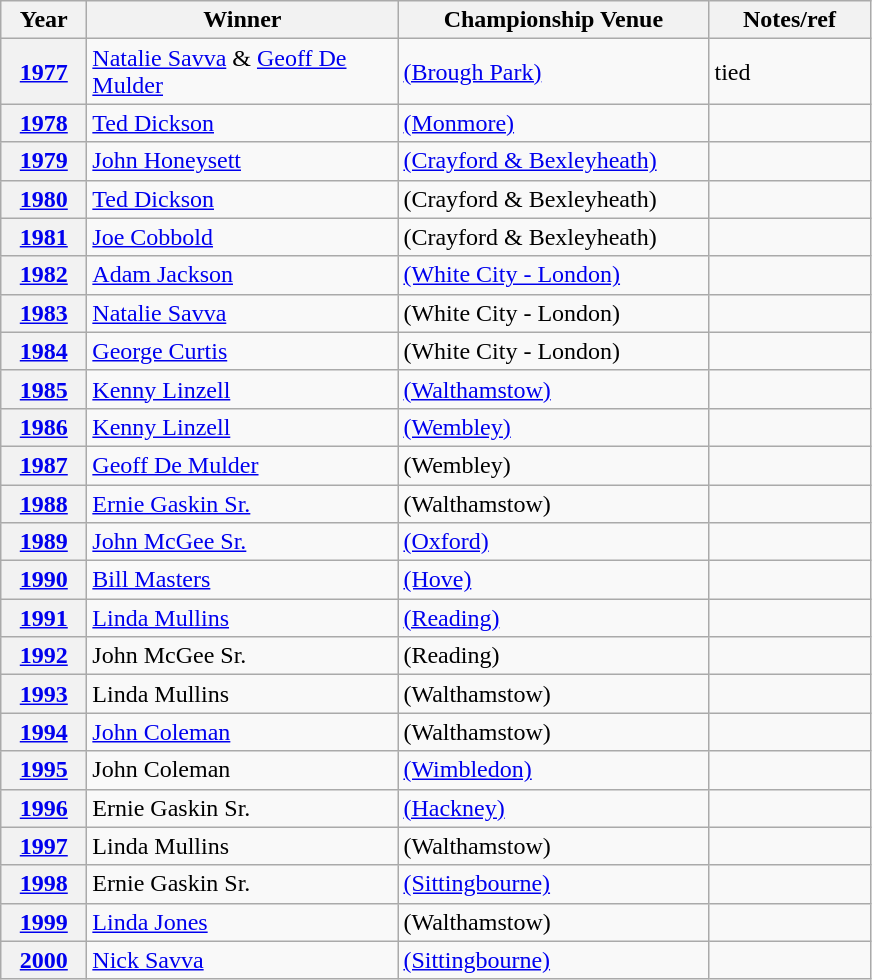<table class="wikitable">
<tr>
<th width=50>Year</th>
<th width=200>Winner</th>
<th width=200>Championship Venue</th>
<th width=100>Notes/ref</th>
</tr>
<tr>
<th><a href='#'>1977</a></th>
<td><a href='#'>Natalie Savva</a> & <a href='#'>Geoff De Mulder</a></td>
<td><a href='#'>(Brough Park)</a></td>
<td>tied</td>
</tr>
<tr>
<th><a href='#'>1978</a></th>
<td><a href='#'>Ted Dickson</a></td>
<td><a href='#'>(Monmore)</a></td>
<td></td>
</tr>
<tr>
<th><a href='#'>1979</a></th>
<td><a href='#'>John Honeysett</a></td>
<td><a href='#'>(Crayford & Bexleyheath)</a></td>
<td></td>
</tr>
<tr>
<th><a href='#'>1980</a></th>
<td><a href='#'>Ted Dickson</a></td>
<td>(Crayford & Bexleyheath)</td>
<td></td>
</tr>
<tr>
<th><a href='#'>1981</a></th>
<td><a href='#'>Joe Cobbold</a></td>
<td>(Crayford & Bexleyheath)</td>
<td></td>
</tr>
<tr>
<th><a href='#'>1982</a></th>
<td><a href='#'>Adam Jackson</a></td>
<td><a href='#'>(White City - London)</a></td>
<td></td>
</tr>
<tr>
<th><a href='#'>1983</a></th>
<td><a href='#'>Natalie Savva</a></td>
<td>(White City - London)</td>
<td></td>
</tr>
<tr>
<th><a href='#'>1984</a></th>
<td><a href='#'>George Curtis</a></td>
<td>(White City - London)</td>
<td></td>
</tr>
<tr>
<th><a href='#'>1985</a></th>
<td><a href='#'>Kenny Linzell</a></td>
<td><a href='#'>(Walthamstow)</a></td>
<td></td>
</tr>
<tr>
<th><a href='#'>1986</a></th>
<td><a href='#'>Kenny Linzell</a></td>
<td><a href='#'>(Wembley)</a></td>
<td></td>
</tr>
<tr>
<th><a href='#'>1987</a></th>
<td><a href='#'>Geoff De Mulder</a></td>
<td>(Wembley)</td>
<td></td>
</tr>
<tr>
<th><a href='#'>1988</a></th>
<td><a href='#'>Ernie Gaskin Sr.</a></td>
<td>(Walthamstow)</td>
<td></td>
</tr>
<tr>
<th><a href='#'>1989</a></th>
<td><a href='#'>John McGee Sr.</a></td>
<td><a href='#'>(Oxford)</a></td>
<td></td>
</tr>
<tr>
<th><a href='#'>1990</a></th>
<td><a href='#'>Bill Masters</a></td>
<td><a href='#'>(Hove)</a></td>
<td></td>
</tr>
<tr>
<th><a href='#'>1991</a></th>
<td><a href='#'>Linda Mullins</a></td>
<td><a href='#'>(Reading)</a></td>
<td></td>
</tr>
<tr>
<th><a href='#'>1992</a></th>
<td>John McGee Sr.</td>
<td>(Reading)</td>
<td></td>
</tr>
<tr>
<th><a href='#'>1993</a></th>
<td>Linda Mullins</td>
<td>(Walthamstow)</td>
<td></td>
</tr>
<tr>
<th><a href='#'>1994</a></th>
<td><a href='#'>John Coleman</a></td>
<td>(Walthamstow)</td>
<td></td>
</tr>
<tr>
<th><a href='#'>1995</a></th>
<td>John Coleman</td>
<td><a href='#'>(Wimbledon)</a></td>
<td></td>
</tr>
<tr>
<th><a href='#'>1996</a></th>
<td>Ernie Gaskin Sr.</td>
<td><a href='#'>(Hackney)</a></td>
<td></td>
</tr>
<tr>
<th><a href='#'>1997</a></th>
<td>Linda Mullins</td>
<td>(Walthamstow)</td>
<td></td>
</tr>
<tr>
<th><a href='#'>1998</a></th>
<td>Ernie Gaskin Sr.</td>
<td><a href='#'>(Sittingbourne)</a></td>
<td></td>
</tr>
<tr>
<th><a href='#'>1999</a></th>
<td><a href='#'>Linda Jones</a></td>
<td>(Walthamstow)</td>
<td></td>
</tr>
<tr>
<th><a href='#'>2000</a></th>
<td><a href='#'>Nick Savva</a></td>
<td><a href='#'>(Sittingbourne)</a></td>
<td></td>
</tr>
</table>
